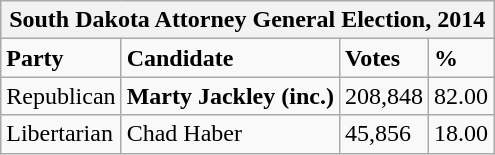<table class="wikitable">
<tr>
<th colspan="4">South Dakota Attorney General Election, 2014</th>
</tr>
<tr>
<td><strong>Party</strong></td>
<td><strong>Candidate</strong></td>
<td><strong>Votes</strong></td>
<td><strong>%</strong></td>
</tr>
<tr>
<td>Republican</td>
<td><strong>Marty Jackley (inc.)</strong></td>
<td>208,848</td>
<td>82.00</td>
</tr>
<tr>
<td>Libertarian</td>
<td>Chad Haber</td>
<td>45,856</td>
<td>18.00</td>
</tr>
</table>
